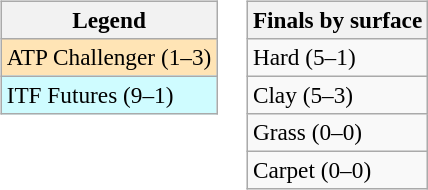<table>
<tr valign=top>
<td><br><table class=wikitable style=font-size:97%>
<tr>
<th>Legend</th>
</tr>
<tr bgcolor=moccasin>
<td>ATP Challenger (1–3)</td>
</tr>
<tr bgcolor=cffcff>
<td>ITF Futures (9–1)</td>
</tr>
</table>
</td>
<td><br><table class=wikitable style=font-size:97%>
<tr>
<th>Finals by surface</th>
</tr>
<tr>
<td>Hard (5–1)</td>
</tr>
<tr>
<td>Clay (5–3)</td>
</tr>
<tr>
<td>Grass (0–0)</td>
</tr>
<tr>
<td>Carpet (0–0)</td>
</tr>
</table>
</td>
</tr>
</table>
